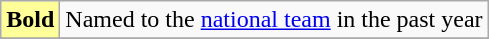<table class="wikitable">
<tr>
<td style="background-color:#FFFF99"><strong>Bold</strong></td>
<td>Named to the <a href='#'>national team</a> in the past year</td>
</tr>
<tr>
</tr>
</table>
